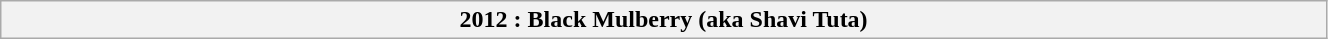<table class="wikitable left" style="width:70%;">
<tr>
<th scope="col">2012 : <strong>Black Mulberry</strong> (aka Shavi Tuta)</th>
</tr>
</table>
